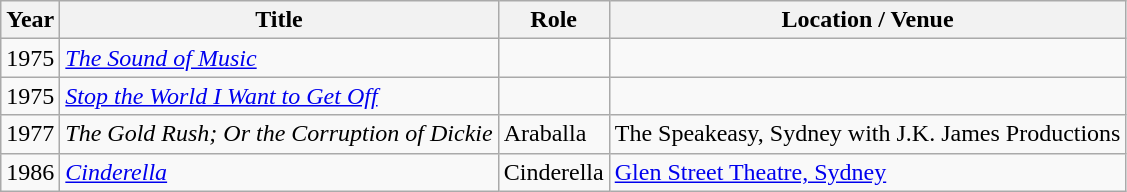<table class="wikitable">
<tr>
<th>Year</th>
<th>Title</th>
<th>Role</th>
<th>Location / Venue</th>
</tr>
<tr>
<td>1975</td>
<td><em><a href='#'>The Sound of Music</a></em></td>
<td></td>
<td></td>
</tr>
<tr>
<td>1975</td>
<td><em><a href='#'>Stop the World I Want to Get Off</a></em></td>
<td></td>
<td></td>
</tr>
<tr>
<td>1977</td>
<td><em>The Gold Rush; Or the Corruption of Dickie</em></td>
<td>Araballa</td>
<td>The Speakeasy, Sydney with J.K. James Productions</td>
</tr>
<tr>
<td>1986</td>
<td><em><a href='#'>Cinderella</a></em></td>
<td>Cinderella</td>
<td><a href='#'>Glen Street Theatre, Sydney</a></td>
</tr>
</table>
